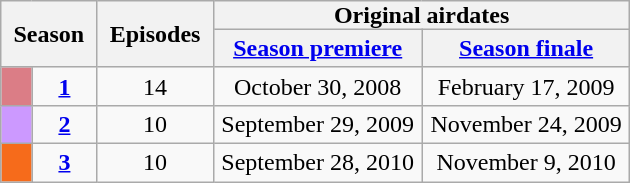<table class="wikitable" style="text-align:center">
<tr>
<th style="padding: 0px 8px" colspan="2" rowspan="2">Season</th>
<th style="padding: 0px 8px" rowspan="2">Episodes</th>
<th style="padding: 0px 80px" colspan="2">Original airdates</th>
</tr>
<tr>
<th><a href='#'>Season premiere</a></th>
<th><a href='#'>Season finale</a></th>
</tr>
<tr>
<td bgcolor="db7d86" height="10px"></td>
<td><strong><a href='#'>1</a></strong></td>
<td>14</td>
<td>October 30, 2008</td>
<td>February 17, 2009</td>
</tr>
<tr>
<td bgcolor="cc99ff" height="10px"></td>
<td><strong><a href='#'>2</a></strong></td>
<td>10</td>
<td>September 29, 2009</td>
<td>November 24, 2009</td>
</tr>
<tr>
<td bgcolor="F66B1B" height="10px"></td>
<td><strong><a href='#'>3</a></strong></td>
<td>10</td>
<td>September 28, 2010</td>
<td>November 9, 2010</td>
</tr>
</table>
